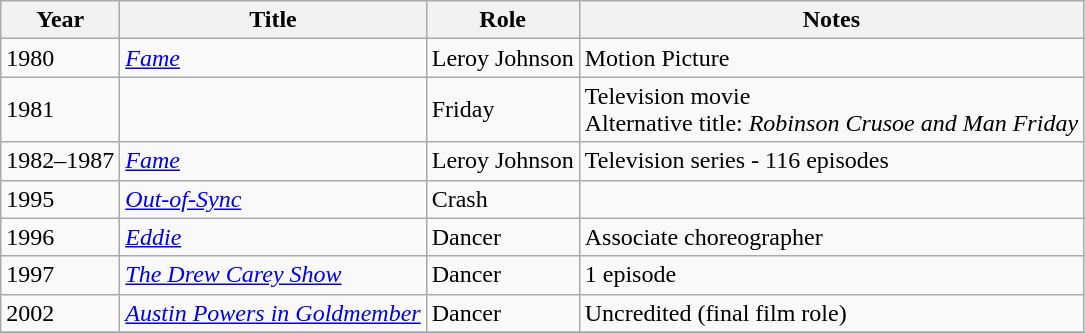<table class="wikitable sortable">
<tr>
<th>Year</th>
<th>Title</th>
<th>Role</th>
<th class="unsortable">Notes</th>
</tr>
<tr>
<td>1980</td>
<td><em><a href='#'>Fame</a></em></td>
<td>Leroy Johnson</td>
<td>Motion Picture</td>
</tr>
<tr>
<td>1981</td>
<td><em></em></td>
<td>Friday</td>
<td>Television movie<br>Alternative title: <em>Robinson Crusoe and Man Friday</em></td>
</tr>
<tr>
<td>1982–1987</td>
<td><em><a href='#'>Fame</a></em></td>
<td>Leroy Johnson</td>
<td>Television series - 116 episodes</td>
</tr>
<tr>
<td>1995</td>
<td><em><a href='#'>Out-of-Sync</a></em></td>
<td>Crash</td>
<td></td>
</tr>
<tr>
<td>1996</td>
<td><em><a href='#'>Eddie</a></em></td>
<td>Dancer</td>
<td>Associate choreographer</td>
</tr>
<tr>
<td>1997</td>
<td><em><a href='#'>The Drew Carey Show</a></em></td>
<td>Dancer</td>
<td>1 episode</td>
</tr>
<tr>
<td>2002</td>
<td><em><a href='#'>Austin Powers in Goldmember</a></em></td>
<td>Dancer</td>
<td>Uncredited (final film role)</td>
</tr>
<tr>
</tr>
</table>
